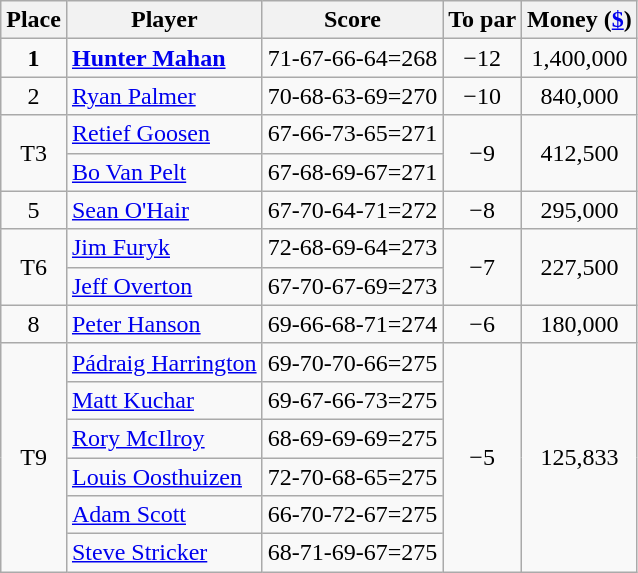<table class="wikitable">
<tr>
<th>Place</th>
<th>Player</th>
<th>Score</th>
<th>To par</th>
<th>Money (<a href='#'>$</a>)</th>
</tr>
<tr>
<td align="center"><strong>1</strong></td>
<td> <strong><a href='#'>Hunter Mahan</a></strong></td>
<td>71-67-66-64=268</td>
<td align=center>−12</td>
<td align="center">1,400,000</td>
</tr>
<tr>
<td align="center">2</td>
<td> <a href='#'>Ryan Palmer</a></td>
<td>70-68-63-69=270</td>
<td align=center>−10</td>
<td align="center">840,000</td>
</tr>
<tr>
<td rowspan="2" align="center">T3</td>
<td> <a href='#'>Retief Goosen</a></td>
<td>67-66-73-65=271</td>
<td rowspan="2" align=center>−9</td>
<td rowspan="2" align="center">412,500</td>
</tr>
<tr>
<td> <a href='#'>Bo Van Pelt</a></td>
<td>67-68-69-67=271</td>
</tr>
<tr>
<td align="center">5</td>
<td> <a href='#'>Sean O'Hair</a></td>
<td>67-70-64-71=272</td>
<td align=center>−8</td>
<td align="center">295,000</td>
</tr>
<tr>
<td rowspan="2" align="center">T6</td>
<td> <a href='#'>Jim Furyk</a></td>
<td>72-68-69-64=273</td>
<td rowspan="2" align=center>−7</td>
<td rowspan="2" align="center">227,500</td>
</tr>
<tr>
<td> <a href='#'>Jeff Overton</a></td>
<td>67-70-67-69=273</td>
</tr>
<tr>
<td align="center">8</td>
<td> <a href='#'>Peter Hanson</a></td>
<td>69-66-68-71=274</td>
<td align=center>−6</td>
<td align="center">180,000</td>
</tr>
<tr>
<td rowspan="6" align="center">T9</td>
<td> <a href='#'>Pádraig Harrington</a></td>
<td>69-70-70-66=275</td>
<td rowspan="6" align=center>−5</td>
<td rowspan="6" align="center">125,833</td>
</tr>
<tr>
<td> <a href='#'>Matt Kuchar</a></td>
<td>69-67-66-73=275</td>
</tr>
<tr>
<td> <a href='#'>Rory McIlroy</a></td>
<td>68-69-69-69=275</td>
</tr>
<tr>
<td> <a href='#'>Louis Oosthuizen</a></td>
<td>72-70-68-65=275</td>
</tr>
<tr>
<td> <a href='#'>Adam Scott</a></td>
<td>66-70-72-67=275</td>
</tr>
<tr>
<td> <a href='#'>Steve Stricker</a></td>
<td>68-71-69-67=275</td>
</tr>
</table>
